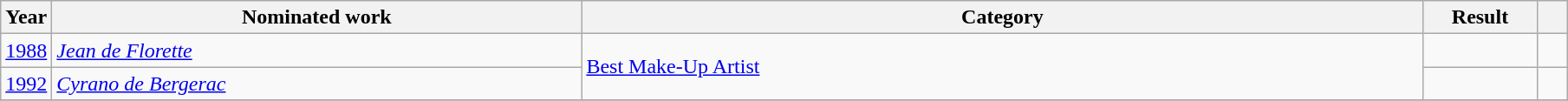<table class="wikitable sortable">
<tr>
<th scope="col" style="width:1em;">Year</th>
<th scope="col" style="width:25em;">Nominated work</th>
<th scope="col" style="width:40em;">Category</th>
<th scope="col" style="width:5em;">Result</th>
<th scope="col" style="width:1em;"class="unsortable"></th>
</tr>
<tr>
<td><a href='#'>1988</a></td>
<td><em><a href='#'>Jean de Florette</a></em></td>
<td rowspan="2"><a href='#'>Best Make-Up Artist</a></td>
<td></td>
<td></td>
</tr>
<tr>
<td><a href='#'>1992</a></td>
<td><em><a href='#'>Cyrano de Bergerac</a></em></td>
<td></td>
<td style="text-align:center;"></td>
</tr>
<tr>
</tr>
</table>
